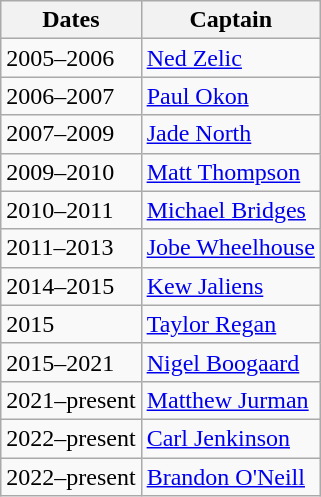<table class="wikitable">
<tr>
<th>Dates</th>
<th>Captain</th>
</tr>
<tr>
<td>2005–2006</td>
<td> <a href='#'>Ned Zelic</a></td>
</tr>
<tr>
<td>2006–2007</td>
<td> <a href='#'>Paul Okon</a></td>
</tr>
<tr>
<td>2007–2009</td>
<td> <a href='#'>Jade North</a></td>
</tr>
<tr>
<td>2009–2010</td>
<td> <a href='#'>Matt Thompson</a></td>
</tr>
<tr>
<td>2010–2011</td>
<td> <a href='#'>Michael Bridges</a></td>
</tr>
<tr>
<td>2011–2013</td>
<td> <a href='#'>Jobe Wheelhouse</a></td>
</tr>
<tr>
<td>2014–2015</td>
<td> <a href='#'>Kew Jaliens</a></td>
</tr>
<tr>
<td>2015</td>
<td> <a href='#'>Taylor Regan</a></td>
</tr>
<tr>
<td>2015–2021</td>
<td> <a href='#'>Nigel Boogaard</a></td>
</tr>
<tr>
<td>2021–present</td>
<td> <a href='#'>Matthew Jurman</a></td>
</tr>
<tr>
<td>2022–present</td>
<td> <a href='#'>Carl Jenkinson</a></td>
</tr>
<tr>
<td>2022–present</td>
<td> <a href='#'>Brandon O'Neill</a></td>
</tr>
</table>
